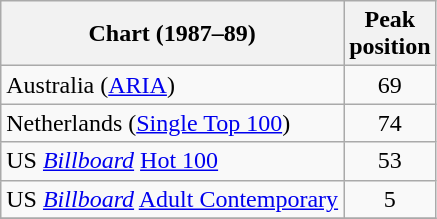<table class="wikitable sortable">
<tr>
<th align="left">Chart (1987–89)</th>
<th align="left">Peak<br>position</th>
</tr>
<tr>
<td align="left">Australia (<a href='#'>ARIA</a>)</td>
<td align="center">69</td>
</tr>
<tr>
<td align="left">Netherlands (<a href='#'>Single Top 100</a>)</td>
<td align="center">74</td>
</tr>
<tr>
<td align="left">US <em><a href='#'>Billboard</a></em> <a href='#'>Hot 100</a></td>
<td align="center">53</td>
</tr>
<tr>
<td align="left">US <em><a href='#'>Billboard</a></em> <a href='#'>Adult Contemporary</a></td>
<td align="center">5</td>
</tr>
<tr>
</tr>
</table>
